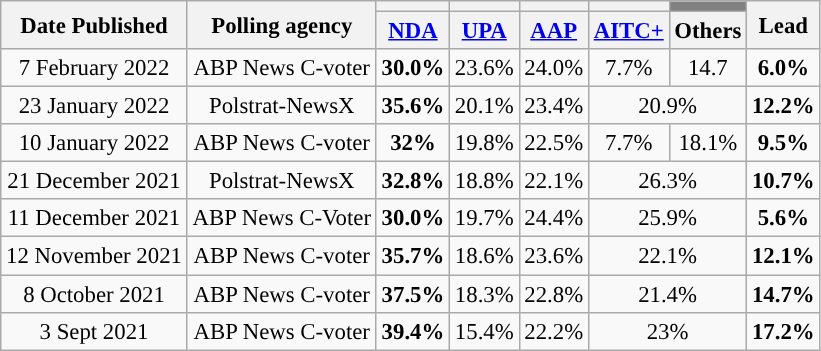<table class="wikitable sortable" style="text-align:center;font-size:95%">
<tr>
<th rowspan="2">Date Published</th>
<th rowspan="2">Polling agency</th>
<th style="background:"></th>
<th style="background:"></th>
<th style="background:"></th>
<th style="background:"></th>
<th style="background:gray;"></th>
<th rowspan="2">Lead</th>
</tr>
<tr>
<th><a href='#'>NDA</a></th>
<th><a href='#'>UPA</a></th>
<th><a href='#'>AAP</a></th>
<th><a href='#'>AITC+</a></th>
<th>Others</th>
</tr>
<tr>
<td>7 February 2022</td>
<td>ABP News C-voter</td>
<td style="background:"><strong>30.0%</strong></td>
<td>23.6%</td>
<td>24.0%</td>
<td>7.7%</td>
<td>14.7</td>
<td style="background:"><strong>6.0%</strong></td>
</tr>
<tr>
<td>23 January 2022</td>
<td>Polstrat-NewsX</td>
<td style="background:"><strong>35.6%</strong></td>
<td>20.1%</td>
<td>23.4%</td>
<td colspan="2">20.9%</td>
<td style="background:"><strong>12.2%</strong></td>
</tr>
<tr>
<td>10 January 2022</td>
<td>ABP News C-voter</td>
<td style="background:"><strong>32%</strong></td>
<td>19.8%</td>
<td>22.5%</td>
<td>7.7%</td>
<td>18.1%</td>
<td style="background:"><strong>9.5%</strong></td>
</tr>
<tr>
<td>21 December 2021</td>
<td>Polstrat-NewsX</td>
<td style="background:"><strong>32.8%</strong></td>
<td>18.8%</td>
<td>22.1%</td>
<td colspan="2">26.3%</td>
<td style="background:"><strong>10.7%</strong></td>
</tr>
<tr>
<td>11 December 2021</td>
<td>ABP News C-Voter</td>
<td style="background:"><strong>30.0%</strong></td>
<td>19.7%</td>
<td>24.4%</td>
<td colspan="2">25.9%</td>
<td style="background:"><strong>5.6%</strong></td>
</tr>
<tr>
<td>12 November 2021</td>
<td>ABP News C-voter</td>
<td style="background:"><strong>35.7%</strong></td>
<td>18.6%</td>
<td>23.6%</td>
<td colspan="2">22.1%</td>
<td style="background:"><strong>12.1%</strong></td>
</tr>
<tr>
<td>8 October 2021</td>
<td>ABP News C-voter</td>
<td style="background:"><strong>37.5%</strong></td>
<td>18.3%</td>
<td>22.8%</td>
<td colspan="2">21.4%</td>
<td style="background:"><strong>14.7%</strong></td>
</tr>
<tr>
<td>3 Sept 2021</td>
<td>ABP News C-voter</td>
<td style="background:"><strong>39.4%</strong></td>
<td>15.4%</td>
<td>22.2%</td>
<td colspan="2">23%</td>
<td style="background:"><strong>17.2%</strong></td>
</tr>
</table>
